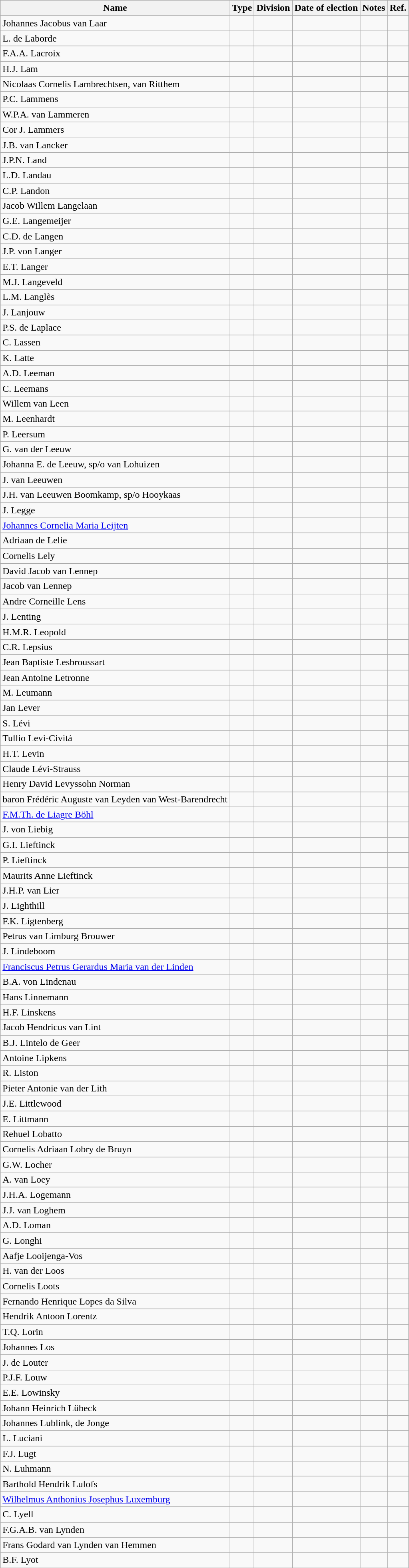<table class="wikitable">
<tr>
<th>Name</th>
<th>Type</th>
<th>Division</th>
<th>Date of election</th>
<th>Notes</th>
<th>Ref.</th>
</tr>
<tr>
<td>Johannes Jacobus van Laar</td>
<td></td>
<td></td>
<td></td>
<td></td>
<td></td>
</tr>
<tr>
<td>L. de Laborde</td>
<td></td>
<td></td>
<td></td>
<td></td>
<td></td>
</tr>
<tr>
<td>F.A.A. Lacroix</td>
<td></td>
<td></td>
<td></td>
<td></td>
<td></td>
</tr>
<tr>
<td>H.J. Lam</td>
<td></td>
<td></td>
<td></td>
<td></td>
<td></td>
</tr>
<tr>
<td>Nicolaas Cornelis Lambrechtsen, van Ritthem</td>
<td></td>
<td></td>
<td></td>
<td></td>
<td></td>
</tr>
<tr>
<td>P.C. Lammens</td>
<td></td>
<td></td>
<td></td>
<td></td>
<td></td>
</tr>
<tr>
<td>W.P.A. van Lammeren</td>
<td></td>
<td></td>
<td></td>
<td></td>
<td></td>
</tr>
<tr>
<td>Cor J. Lammers</td>
<td></td>
<td></td>
<td></td>
<td></td>
<td></td>
</tr>
<tr>
<td>J.B. van Lancker</td>
<td></td>
<td></td>
<td></td>
<td></td>
<td></td>
</tr>
<tr>
<td>J.P.N. Land</td>
<td></td>
<td></td>
<td></td>
<td></td>
<td></td>
</tr>
<tr>
<td>L.D. Landau</td>
<td></td>
<td></td>
<td></td>
<td></td>
<td></td>
</tr>
<tr>
<td>C.P. Landon</td>
<td></td>
<td></td>
<td></td>
<td></td>
<td></td>
</tr>
<tr>
<td>Jacob Willem Langelaan</td>
<td></td>
<td></td>
<td></td>
<td></td>
<td></td>
</tr>
<tr>
<td>G.E. Langemeijer</td>
<td></td>
<td></td>
<td></td>
<td></td>
<td></td>
</tr>
<tr>
<td>C.D. de Langen</td>
<td></td>
<td></td>
<td></td>
<td></td>
<td></td>
</tr>
<tr>
<td>J.P. von Langer</td>
<td></td>
<td></td>
<td></td>
<td></td>
<td></td>
</tr>
<tr>
<td>E.T. Langer</td>
<td></td>
<td></td>
<td></td>
<td></td>
<td></td>
</tr>
<tr>
<td>M.J. Langeveld</td>
<td></td>
<td></td>
<td></td>
<td></td>
<td></td>
</tr>
<tr>
<td>L.M. Langlès</td>
<td></td>
<td></td>
<td></td>
<td></td>
<td></td>
</tr>
<tr>
<td>J. Lanjouw</td>
<td></td>
<td></td>
<td></td>
<td></td>
<td></td>
</tr>
<tr>
<td>P.S. de Laplace</td>
<td></td>
<td></td>
<td></td>
<td></td>
<td></td>
</tr>
<tr>
<td>C. Lassen</td>
<td></td>
<td></td>
<td></td>
<td></td>
<td></td>
</tr>
<tr>
<td>K. Latte</td>
<td></td>
<td></td>
<td></td>
<td></td>
<td></td>
</tr>
<tr>
<td>A.D. Leeman</td>
<td></td>
<td></td>
<td></td>
<td></td>
<td></td>
</tr>
<tr>
<td>C. Leemans</td>
<td></td>
<td></td>
<td></td>
<td></td>
<td></td>
</tr>
<tr>
<td>Willem van Leen</td>
<td></td>
<td></td>
<td></td>
<td></td>
<td></td>
</tr>
<tr>
<td>M. Leenhardt</td>
<td></td>
<td></td>
<td></td>
<td></td>
<td></td>
</tr>
<tr>
<td>P. Leersum</td>
<td></td>
<td></td>
<td></td>
<td></td>
<td></td>
</tr>
<tr>
<td>G. van der Leeuw</td>
<td></td>
<td></td>
<td></td>
<td></td>
<td></td>
</tr>
<tr>
<td>Johanna E. de Leeuw, sp/o van Lohuizen</td>
<td></td>
<td></td>
<td></td>
<td></td>
<td></td>
</tr>
<tr>
<td>J. van Leeuwen</td>
<td></td>
<td></td>
<td></td>
<td></td>
<td></td>
</tr>
<tr>
<td>J.H. van Leeuwen Boomkamp, sp/o Hooykaas</td>
<td></td>
<td></td>
<td></td>
<td></td>
<td></td>
</tr>
<tr>
<td>J. Legge</td>
<td></td>
<td></td>
<td></td>
<td></td>
<td></td>
</tr>
<tr>
<td><a href='#'>Johannes Cornelia Maria Leijten</a></td>
<td></td>
<td></td>
<td></td>
<td></td>
<td></td>
</tr>
<tr>
<td>Adriaan de Lelie</td>
<td></td>
<td></td>
<td></td>
<td></td>
<td></td>
</tr>
<tr>
<td>Cornelis Lely</td>
<td></td>
<td></td>
<td></td>
<td></td>
<td></td>
</tr>
<tr>
<td>David Jacob van Lennep</td>
<td></td>
<td></td>
<td></td>
<td></td>
<td></td>
</tr>
<tr>
<td>Jacob van Lennep</td>
<td></td>
<td></td>
<td></td>
<td></td>
<td></td>
</tr>
<tr>
<td>Andre Corneille Lens</td>
<td></td>
<td></td>
<td></td>
<td></td>
<td></td>
</tr>
<tr>
<td>J. Lenting</td>
<td></td>
<td></td>
<td></td>
<td></td>
<td></td>
</tr>
<tr>
<td>H.M.R. Leopold</td>
<td></td>
<td></td>
<td></td>
<td></td>
<td></td>
</tr>
<tr>
<td>C.R. Lepsius</td>
<td></td>
<td></td>
<td></td>
<td></td>
<td></td>
</tr>
<tr>
<td>Jean Baptiste Lesbroussart</td>
<td></td>
<td></td>
<td></td>
<td></td>
<td></td>
</tr>
<tr>
<td>Jean Antoine Letronne</td>
<td></td>
<td></td>
<td></td>
<td></td>
<td></td>
</tr>
<tr>
<td>M. Leumann</td>
<td></td>
<td></td>
<td></td>
<td></td>
<td></td>
</tr>
<tr>
<td>Jan Lever</td>
<td></td>
<td></td>
<td></td>
<td></td>
<td></td>
</tr>
<tr>
<td>S. Lévi</td>
<td></td>
<td></td>
<td></td>
<td></td>
<td></td>
</tr>
<tr>
<td>Tullio Levi-Civitá</td>
<td></td>
<td></td>
<td></td>
<td></td>
<td></td>
</tr>
<tr>
<td>H.T. Levin</td>
<td></td>
<td></td>
<td></td>
<td></td>
<td></td>
</tr>
<tr>
<td>Claude Lévi-Strauss</td>
<td></td>
<td></td>
<td></td>
<td></td>
<td></td>
</tr>
<tr>
<td>Henry David Levyssohn Norman</td>
<td></td>
<td></td>
<td></td>
<td></td>
<td></td>
</tr>
<tr>
<td>baron Frédéric Auguste van Leyden van West-Barendrecht</td>
<td></td>
<td></td>
<td></td>
<td></td>
<td></td>
</tr>
<tr>
<td><a href='#'>F.M.Th. de Liagre Böhl</a></td>
<td></td>
<td></td>
<td></td>
<td></td>
<td></td>
</tr>
<tr>
<td>J. von Liebig</td>
<td></td>
<td></td>
<td></td>
<td></td>
<td></td>
</tr>
<tr>
<td>G.I. Lieftinck</td>
<td></td>
<td></td>
<td></td>
<td></td>
<td></td>
</tr>
<tr>
<td>P. Lieftinck</td>
<td></td>
<td></td>
<td></td>
<td></td>
<td></td>
</tr>
<tr>
<td>Maurits Anne Lieftinck</td>
<td></td>
<td></td>
<td></td>
<td></td>
<td></td>
</tr>
<tr>
<td>J.H.P. van Lier</td>
<td></td>
<td></td>
<td></td>
<td></td>
<td></td>
</tr>
<tr>
<td>J. Lighthill</td>
<td></td>
<td></td>
<td></td>
<td></td>
<td></td>
</tr>
<tr>
<td>F.K. Ligtenberg</td>
<td></td>
<td></td>
<td></td>
<td></td>
<td></td>
</tr>
<tr>
<td>Petrus van Limburg Brouwer</td>
<td></td>
<td></td>
<td></td>
<td></td>
<td></td>
</tr>
<tr>
<td>J. Lindeboom</td>
<td></td>
<td></td>
<td></td>
<td></td>
<td></td>
</tr>
<tr>
<td><a href='#'>Franciscus Petrus Gerardus Maria van der Linden</a></td>
<td></td>
<td></td>
<td></td>
<td></td>
<td></td>
</tr>
<tr>
<td>B.A. von Lindenau</td>
<td></td>
<td></td>
<td></td>
<td></td>
<td></td>
</tr>
<tr>
<td>Hans Linnemann</td>
<td></td>
<td></td>
<td></td>
<td></td>
<td></td>
</tr>
<tr>
<td>H.F. Linskens</td>
<td></td>
<td></td>
<td></td>
<td></td>
<td></td>
</tr>
<tr>
<td>Jacob Hendricus van Lint</td>
<td></td>
<td></td>
<td></td>
<td></td>
<td></td>
</tr>
<tr>
<td>B.J. Lintelo de Geer</td>
<td></td>
<td></td>
<td></td>
<td></td>
<td></td>
</tr>
<tr>
<td>Antoine Lipkens</td>
<td></td>
<td></td>
<td></td>
<td></td>
<td></td>
</tr>
<tr>
<td>R. Liston</td>
<td></td>
<td></td>
<td></td>
<td></td>
<td></td>
</tr>
<tr>
<td>Pieter Antonie van der Lith</td>
<td></td>
<td></td>
<td></td>
<td></td>
<td></td>
</tr>
<tr>
<td>J.E. Littlewood</td>
<td></td>
<td></td>
<td></td>
<td></td>
<td></td>
</tr>
<tr>
<td>E. Littmann</td>
<td></td>
<td></td>
<td></td>
<td></td>
<td></td>
</tr>
<tr>
<td>Rehuel Lobatto</td>
<td></td>
<td></td>
<td></td>
<td></td>
<td></td>
</tr>
<tr>
<td>Cornelis Adriaan Lobry de Bruyn</td>
<td></td>
<td></td>
<td></td>
<td></td>
<td></td>
</tr>
<tr>
<td>G.W. Locher</td>
<td></td>
<td></td>
<td></td>
<td></td>
<td></td>
</tr>
<tr>
<td>A. van Loey</td>
<td></td>
<td></td>
<td></td>
<td></td>
<td></td>
</tr>
<tr>
<td>J.H.A. Logemann</td>
<td></td>
<td></td>
<td></td>
<td></td>
<td></td>
</tr>
<tr>
<td>J.J. van Loghem</td>
<td></td>
<td></td>
<td></td>
<td></td>
<td></td>
</tr>
<tr>
<td>A.D. Loman</td>
<td></td>
<td></td>
<td></td>
<td></td>
<td></td>
</tr>
<tr>
<td>G. Longhi</td>
<td></td>
<td></td>
<td></td>
<td></td>
<td></td>
</tr>
<tr>
<td>Aafje Looijenga-Vos</td>
<td></td>
<td></td>
<td></td>
<td></td>
<td></td>
</tr>
<tr>
<td>H. van der Loos</td>
<td></td>
<td></td>
<td></td>
<td></td>
<td></td>
</tr>
<tr>
<td>Cornelis Loots</td>
<td></td>
<td></td>
<td></td>
<td></td>
<td></td>
</tr>
<tr>
<td>Fernando Henrique  Lopes da Silva</td>
<td></td>
<td></td>
<td></td>
<td></td>
<td></td>
</tr>
<tr>
<td>Hendrik Antoon Lorentz</td>
<td></td>
<td></td>
<td></td>
<td></td>
<td></td>
</tr>
<tr>
<td>T.Q. Lorin</td>
<td></td>
<td></td>
<td></td>
<td></td>
<td></td>
</tr>
<tr>
<td>Johannes Los</td>
<td></td>
<td></td>
<td></td>
<td></td>
<td></td>
</tr>
<tr>
<td>J. de Louter</td>
<td></td>
<td></td>
<td></td>
<td></td>
<td></td>
</tr>
<tr>
<td>P.J.F. Louw</td>
<td></td>
<td></td>
<td></td>
<td></td>
<td></td>
</tr>
<tr>
<td>E.E. Lowinsky</td>
<td></td>
<td></td>
<td></td>
<td></td>
<td></td>
</tr>
<tr>
<td>Johann Heinrich Lübeck</td>
<td></td>
<td></td>
<td></td>
<td></td>
<td></td>
</tr>
<tr>
<td>Johannes Lublink, de Jonge</td>
<td></td>
<td></td>
<td></td>
<td></td>
<td></td>
</tr>
<tr>
<td>L. Luciani</td>
<td></td>
<td></td>
<td></td>
<td></td>
<td></td>
</tr>
<tr>
<td>F.J. Lugt</td>
<td></td>
<td></td>
<td></td>
<td></td>
<td></td>
</tr>
<tr>
<td>N. Luhmann</td>
<td></td>
<td></td>
<td></td>
<td></td>
<td></td>
</tr>
<tr>
<td>Barthold Hendrik Lulofs</td>
<td></td>
<td></td>
<td></td>
<td></td>
<td></td>
</tr>
<tr>
<td><a href='#'>Wilhelmus Anthonius Josephus Luxemburg</a></td>
<td></td>
<td></td>
<td></td>
<td></td>
<td></td>
</tr>
<tr>
<td>C. Lyell</td>
<td></td>
<td></td>
<td></td>
<td></td>
<td></td>
</tr>
<tr>
<td>F.G.A.B. van Lynden</td>
<td></td>
<td></td>
<td></td>
<td></td>
<td></td>
</tr>
<tr>
<td>Frans Godard van Lynden van Hemmen</td>
<td></td>
<td></td>
<td></td>
<td></td>
<td></td>
</tr>
<tr>
<td>B.F. Lyot</td>
<td></td>
<td></td>
<td></td>
<td></td>
<td></td>
</tr>
</table>
